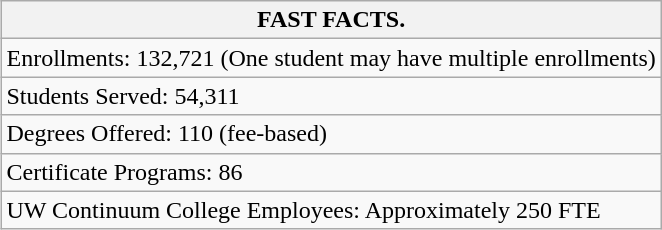<table class="wikitable" align="right" border="1">
<tr>
<th>FAST FACTS.</th>
</tr>
<tr>
<td>Enrollments: 132,721 (One student may have multiple enrollments)</td>
</tr>
<tr>
<td>Students Served: 54,311</td>
</tr>
<tr>
<td>Degrees Offered: 110 (fee-based)</td>
</tr>
<tr>
<td>Certificate Programs: 86</td>
</tr>
<tr>
<td>UW Continuum College Employees: Approximately 250 FTE</td>
</tr>
</table>
